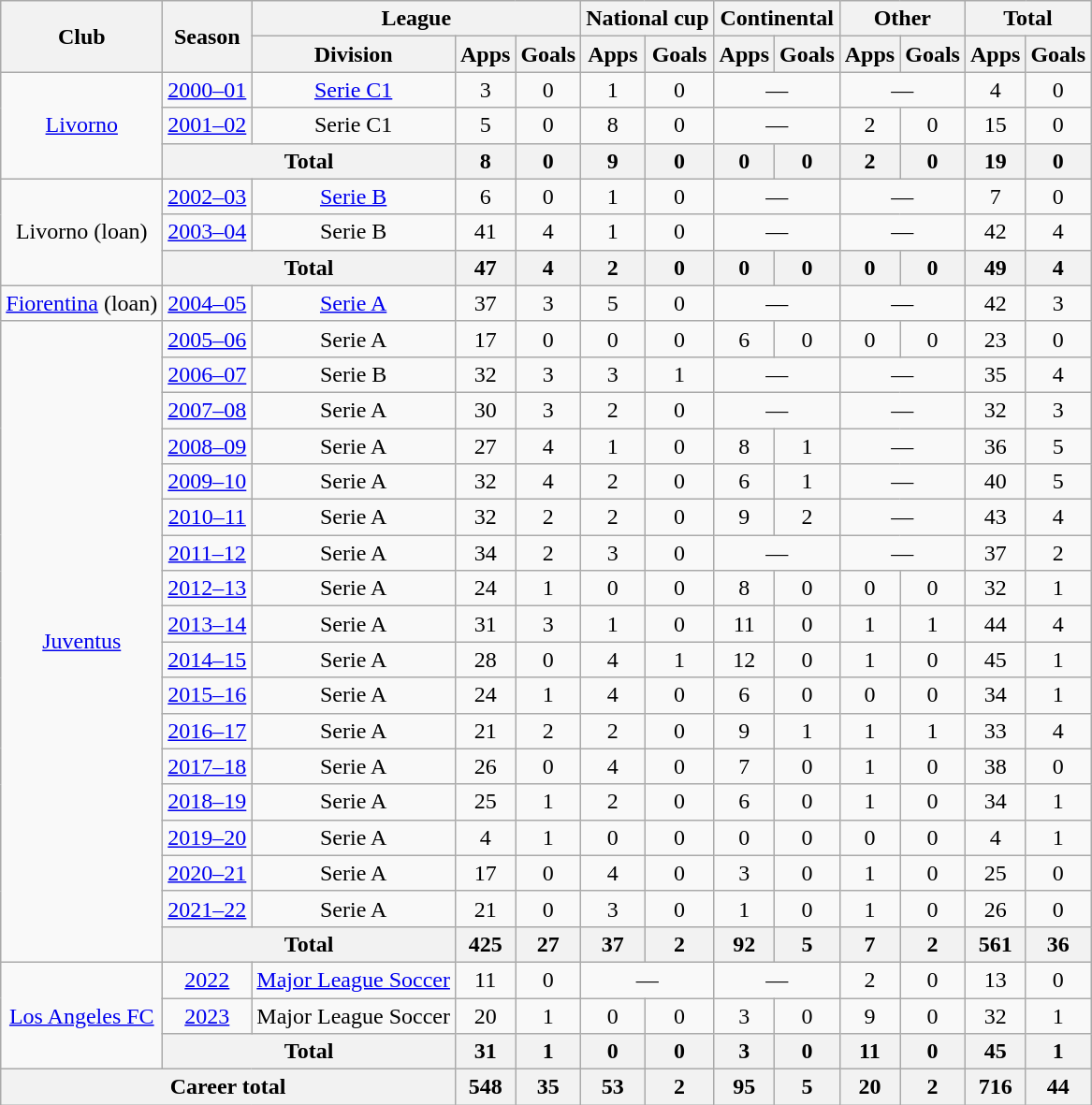<table class="wikitable" style="text-align:center">
<tr>
<th rowspan="2">Club</th>
<th rowspan="2">Season</th>
<th colspan="3">League</th>
<th colspan="2">National cup</th>
<th colspan="2">Continental</th>
<th colspan="2">Other</th>
<th colspan="2">Total</th>
</tr>
<tr>
<th>Division</th>
<th>Apps</th>
<th>Goals</th>
<th>Apps</th>
<th>Goals</th>
<th>Apps</th>
<th>Goals</th>
<th>Apps</th>
<th>Goals</th>
<th>Apps</th>
<th>Goals</th>
</tr>
<tr>
<td rowspan="3"><a href='#'>Livorno</a></td>
<td><a href='#'>2000–01</a></td>
<td><a href='#'>Serie C1</a></td>
<td>3</td>
<td>0</td>
<td>1</td>
<td>0</td>
<td colspan="2">—</td>
<td colspan="2">—</td>
<td>4</td>
<td>0</td>
</tr>
<tr>
<td><a href='#'>2001–02</a></td>
<td>Serie C1</td>
<td>5</td>
<td>0</td>
<td>8</td>
<td>0</td>
<td colspan="2">—</td>
<td>2</td>
<td>0</td>
<td>15</td>
<td>0</td>
</tr>
<tr>
<th colspan="2">Total</th>
<th>8</th>
<th>0</th>
<th>9</th>
<th>0</th>
<th>0</th>
<th>0</th>
<th>2</th>
<th>0</th>
<th>19</th>
<th>0</th>
</tr>
<tr>
<td rowspan="3">Livorno (loan)</td>
<td><a href='#'>2002–03</a></td>
<td><a href='#'>Serie B</a></td>
<td>6</td>
<td>0</td>
<td>1</td>
<td>0</td>
<td colspan="2">—</td>
<td colspan="2">—</td>
<td>7</td>
<td>0</td>
</tr>
<tr>
<td><a href='#'>2003–04</a></td>
<td>Serie B</td>
<td>41</td>
<td>4</td>
<td>1</td>
<td>0</td>
<td colspan="2">—</td>
<td colspan="2">—</td>
<td>42</td>
<td>4</td>
</tr>
<tr>
<th colspan="2">Total</th>
<th>47</th>
<th>4</th>
<th>2</th>
<th>0</th>
<th>0</th>
<th>0</th>
<th>0</th>
<th>0</th>
<th>49</th>
<th>4</th>
</tr>
<tr>
<td><a href='#'>Fiorentina</a> (loan)</td>
<td><a href='#'>2004–05</a></td>
<td><a href='#'>Serie A</a></td>
<td>37</td>
<td>3</td>
<td>5</td>
<td>0</td>
<td colspan="2">—</td>
<td colspan="2">—</td>
<td>42</td>
<td>3</td>
</tr>
<tr>
<td rowspan="18"><a href='#'>Juventus</a></td>
<td><a href='#'>2005–06</a></td>
<td>Serie A</td>
<td>17</td>
<td>0</td>
<td>0</td>
<td>0</td>
<td>6</td>
<td>0</td>
<td>0</td>
<td>0</td>
<td>23</td>
<td>0</td>
</tr>
<tr>
<td><a href='#'>2006–07</a></td>
<td>Serie B</td>
<td>32</td>
<td>3</td>
<td>3</td>
<td>1</td>
<td colspan="2">—</td>
<td colspan="2">—</td>
<td>35</td>
<td>4</td>
</tr>
<tr>
<td><a href='#'>2007–08</a></td>
<td>Serie A</td>
<td>30</td>
<td>3</td>
<td>2</td>
<td>0</td>
<td colspan="2">—</td>
<td colspan="2">—</td>
<td>32</td>
<td>3</td>
</tr>
<tr>
<td><a href='#'>2008–09</a></td>
<td>Serie A</td>
<td>27</td>
<td>4</td>
<td>1</td>
<td>0</td>
<td>8</td>
<td>1</td>
<td colspan="2">—</td>
<td>36</td>
<td>5</td>
</tr>
<tr>
<td><a href='#'>2009–10</a></td>
<td>Serie A</td>
<td>32</td>
<td>4</td>
<td>2</td>
<td>0</td>
<td>6</td>
<td>1</td>
<td colspan="2">—</td>
<td>40</td>
<td>5</td>
</tr>
<tr>
<td><a href='#'>2010–11</a></td>
<td>Serie A</td>
<td>32</td>
<td>2</td>
<td>2</td>
<td>0</td>
<td>9</td>
<td>2</td>
<td colspan="2">—</td>
<td>43</td>
<td>4</td>
</tr>
<tr>
<td><a href='#'>2011–12</a></td>
<td>Serie A</td>
<td>34</td>
<td>2</td>
<td>3</td>
<td>0</td>
<td colspan="2">—</td>
<td colspan="2">—</td>
<td>37</td>
<td>2</td>
</tr>
<tr>
<td><a href='#'>2012–13</a></td>
<td>Serie A</td>
<td>24</td>
<td>1</td>
<td>0</td>
<td>0</td>
<td>8</td>
<td>0</td>
<td>0</td>
<td>0</td>
<td>32</td>
<td>1</td>
</tr>
<tr>
<td><a href='#'>2013–14</a></td>
<td>Serie A</td>
<td>31</td>
<td>3</td>
<td>1</td>
<td>0</td>
<td>11</td>
<td>0</td>
<td>1</td>
<td>1</td>
<td>44</td>
<td>4</td>
</tr>
<tr>
<td><a href='#'>2014–15</a></td>
<td>Serie A</td>
<td>28</td>
<td>0</td>
<td>4</td>
<td>1</td>
<td>12</td>
<td>0</td>
<td>1</td>
<td>0</td>
<td>45</td>
<td>1</td>
</tr>
<tr>
<td><a href='#'>2015–16</a></td>
<td>Serie A</td>
<td>24</td>
<td>1</td>
<td>4</td>
<td>0</td>
<td>6</td>
<td>0</td>
<td>0</td>
<td>0</td>
<td>34</td>
<td>1</td>
</tr>
<tr>
<td><a href='#'>2016–17</a></td>
<td>Serie A</td>
<td>21</td>
<td>2</td>
<td>2</td>
<td>0</td>
<td>9</td>
<td>1</td>
<td>1</td>
<td>1</td>
<td>33</td>
<td>4</td>
</tr>
<tr>
<td><a href='#'>2017–18</a></td>
<td>Serie A</td>
<td>26</td>
<td>0</td>
<td>4</td>
<td>0</td>
<td>7</td>
<td>0</td>
<td>1</td>
<td>0</td>
<td>38</td>
<td>0</td>
</tr>
<tr>
<td><a href='#'>2018–19</a></td>
<td>Serie A</td>
<td>25</td>
<td>1</td>
<td>2</td>
<td>0</td>
<td>6</td>
<td>0</td>
<td>1</td>
<td>0</td>
<td>34</td>
<td>1</td>
</tr>
<tr>
<td><a href='#'>2019–20</a></td>
<td>Serie A</td>
<td>4</td>
<td>1</td>
<td>0</td>
<td>0</td>
<td>0</td>
<td>0</td>
<td>0</td>
<td>0</td>
<td>4</td>
<td>1</td>
</tr>
<tr>
<td><a href='#'>2020–21</a></td>
<td>Serie A</td>
<td>17</td>
<td>0</td>
<td>4</td>
<td>0</td>
<td>3</td>
<td>0</td>
<td>1</td>
<td>0</td>
<td>25</td>
<td>0</td>
</tr>
<tr>
<td><a href='#'>2021–22</a></td>
<td>Serie A</td>
<td>21</td>
<td>0</td>
<td>3</td>
<td>0</td>
<td>1</td>
<td>0</td>
<td>1</td>
<td>0</td>
<td>26</td>
<td>0</td>
</tr>
<tr>
<th colspan="2">Total</th>
<th>425</th>
<th>27</th>
<th>37</th>
<th>2</th>
<th>92</th>
<th>5</th>
<th>7</th>
<th>2</th>
<th>561</th>
<th>36</th>
</tr>
<tr>
<td rowspan="3"><a href='#'>Los Angeles FC</a></td>
<td><a href='#'>2022</a></td>
<td><a href='#'>Major League Soccer</a></td>
<td>11</td>
<td>0</td>
<td colspan="2">—</td>
<td colspan="2">—</td>
<td>2</td>
<td>0</td>
<td>13</td>
<td>0</td>
</tr>
<tr>
<td><a href='#'>2023</a></td>
<td>Major League Soccer</td>
<td>20</td>
<td>1</td>
<td>0</td>
<td>0</td>
<td>3</td>
<td>0</td>
<td>9</td>
<td>0</td>
<td>32</td>
<td>1</td>
</tr>
<tr>
<th colspan="2">Total</th>
<th>31</th>
<th>1</th>
<th>0</th>
<th>0</th>
<th>3</th>
<th>0</th>
<th>11</th>
<th>0</th>
<th>45</th>
<th>1</th>
</tr>
<tr>
<th colspan="3">Career total</th>
<th>548</th>
<th>35</th>
<th>53</th>
<th>2</th>
<th>95</th>
<th>5</th>
<th>20</th>
<th>2</th>
<th>716</th>
<th>44</th>
</tr>
</table>
